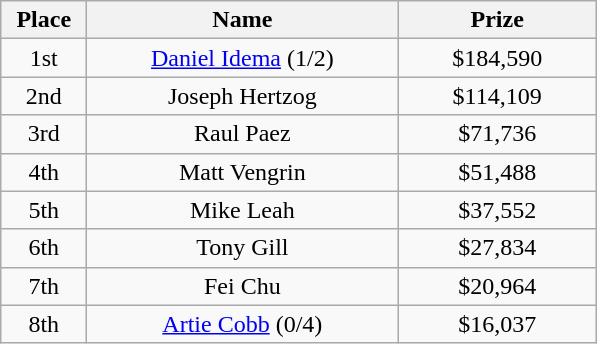<table class="wikitable">
<tr>
<th width="50">Place</th>
<th width="200">Name</th>
<th width="125">Prize</th>
</tr>
<tr>
<td align = "center">1st</td>
<td align = "center"><a href='#'>Daniel Idema</a> (1/2)</td>
<td align = "center">$184,590</td>
</tr>
<tr>
<td align = "center">2nd</td>
<td align = "center">Joseph Hertzog</td>
<td align = "center">$114,109</td>
</tr>
<tr>
<td align = "center">3rd</td>
<td align = "center">Raul Paez</td>
<td align = "center">$71,736</td>
</tr>
<tr>
<td align = "center">4th</td>
<td align = "center">Matt Vengrin</td>
<td align = "center">$51,488</td>
</tr>
<tr>
<td align = "center">5th</td>
<td align = "center">Mike Leah</td>
<td align = "center">$37,552</td>
</tr>
<tr>
<td align = "center">6th</td>
<td align = "center">Tony Gill</td>
<td align = "center">$27,834</td>
</tr>
<tr>
<td align = "center">7th</td>
<td align = "center">Fei Chu</td>
<td align = "center">$20,964</td>
</tr>
<tr>
<td align = "center">8th</td>
<td align = "center"><a href='#'>Artie Cobb</a> (0/4)</td>
<td align = "center">$16,037</td>
</tr>
</table>
